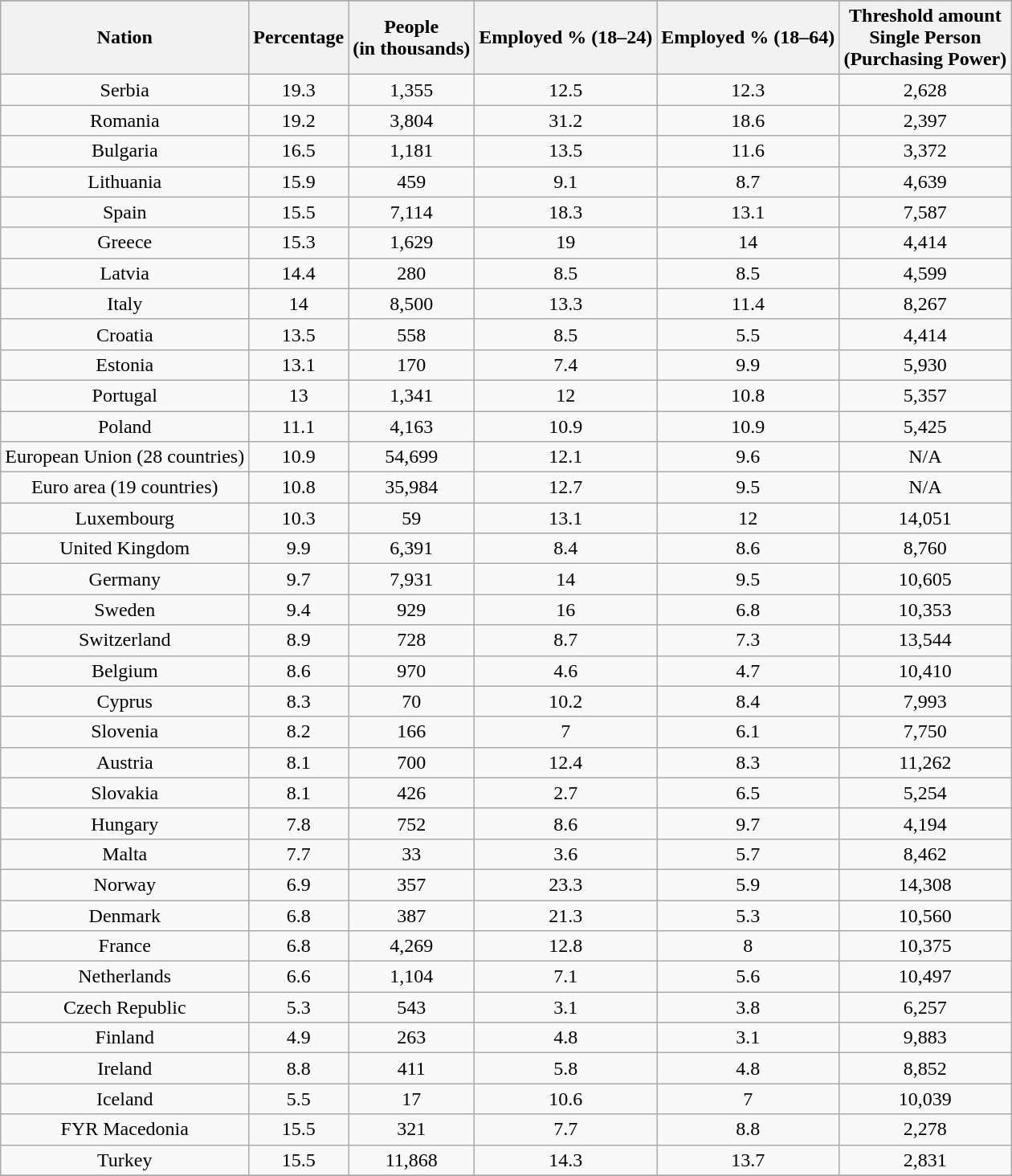<table class="wikitable sortable collapsible collapsed" style="text-align: center;">
<tr>
</tr>
<tr>
<th>Nation</th>
<th>Percentage</th>
<th>People<br>(in thousands)</th>
<th>Employed % (18–24)</th>
<th>Employed % (18–64)</th>
<th>Threshold amount<br>Single Person<br>(Purchasing Power)</th>
</tr>
<tr>
<td>Serbia</td>
<td>19.3</td>
<td>1,355</td>
<td>12.5</td>
<td>12.3</td>
<td>2,628</td>
</tr>
<tr>
<td>Romania</td>
<td>19.2</td>
<td>3,804</td>
<td>31.2</td>
<td>18.6</td>
<td>2,397</td>
</tr>
<tr>
<td>Bulgaria</td>
<td>16.5</td>
<td>1,181</td>
<td>13.5</td>
<td>11.6</td>
<td>3,372</td>
</tr>
<tr>
<td>Lithuania</td>
<td>15.9</td>
<td>459</td>
<td>9.1</td>
<td>8.7</td>
<td>4,639</td>
</tr>
<tr>
<td>Spain</td>
<td>15.5</td>
<td>7,114</td>
<td>18.3</td>
<td>13.1</td>
<td>7,587</td>
</tr>
<tr>
<td>Greece</td>
<td>15.3</td>
<td>1,629</td>
<td>19</td>
<td>14</td>
<td>4,414</td>
</tr>
<tr>
<td>Latvia</td>
<td>14.4</td>
<td>280</td>
<td>8.5</td>
<td>8.5</td>
<td>4,599</td>
</tr>
<tr>
<td>Italy</td>
<td>14</td>
<td>8,500</td>
<td>13.3</td>
<td>11.4</td>
<td>8,267</td>
</tr>
<tr>
<td>Croatia</td>
<td>13.5</td>
<td>558</td>
<td>8.5</td>
<td>5.5</td>
<td>4,414</td>
</tr>
<tr>
<td>Estonia</td>
<td>13.1</td>
<td>170</td>
<td>7.4</td>
<td>9.9</td>
<td>5,930</td>
</tr>
<tr>
<td>Portugal</td>
<td>13</td>
<td>1,341</td>
<td>12</td>
<td>10.8</td>
<td>5,357</td>
</tr>
<tr>
<td>Poland</td>
<td>11.1</td>
<td>4,163</td>
<td>10.9</td>
<td>10.9</td>
<td>5,425</td>
</tr>
<tr>
<td>European Union (28 countries)</td>
<td>10.9</td>
<td>54,699</td>
<td>12.1</td>
<td>9.6</td>
<td>N/A</td>
</tr>
<tr>
<td>Euro area (19 countries)</td>
<td>10.8</td>
<td>35,984</td>
<td>12.7</td>
<td>9.5</td>
<td>N/A</td>
</tr>
<tr>
<td>Luxembourg</td>
<td>10.3</td>
<td>59</td>
<td>13.1</td>
<td>12</td>
<td>14,051</td>
</tr>
<tr>
<td>United Kingdom</td>
<td>9.9</td>
<td>6,391</td>
<td>8.4</td>
<td>8.6</td>
<td>8,760</td>
</tr>
<tr>
<td>Germany</td>
<td>9.7</td>
<td>7,931</td>
<td>14</td>
<td>9.5</td>
<td>10,605</td>
</tr>
<tr>
<td>Sweden</td>
<td>9.4</td>
<td>929</td>
<td>16</td>
<td>6.8</td>
<td>10,353</td>
</tr>
<tr>
<td>Switzerland</td>
<td>8.9</td>
<td>728</td>
<td>8.7</td>
<td>7.3</td>
<td>13,544</td>
</tr>
<tr>
<td>Belgium</td>
<td>8.6</td>
<td>970</td>
<td>4.6</td>
<td>4.7</td>
<td>10,410</td>
</tr>
<tr>
<td>Cyprus</td>
<td>8.3</td>
<td>70</td>
<td>10.2</td>
<td>8.4</td>
<td>7,993</td>
</tr>
<tr>
<td>Slovenia</td>
<td>8.2</td>
<td>166</td>
<td>7</td>
<td>6.1</td>
<td>7,750</td>
</tr>
<tr>
<td>Austria</td>
<td>8.1</td>
<td>700</td>
<td>12.4</td>
<td>8.3</td>
<td>11,262</td>
</tr>
<tr>
<td>Slovakia</td>
<td>8.1</td>
<td>426</td>
<td>2.7</td>
<td>6.5</td>
<td>5,254</td>
</tr>
<tr>
<td>Hungary</td>
<td>7.8</td>
<td>752</td>
<td>8.6</td>
<td>9.7</td>
<td>4,194</td>
</tr>
<tr>
<td>Malta</td>
<td>7.7</td>
<td>33</td>
<td>3.6</td>
<td>5.7</td>
<td>8,462</td>
</tr>
<tr>
<td>Norway</td>
<td>6.9</td>
<td>357</td>
<td>23.3</td>
<td>5.9</td>
<td>14,308</td>
</tr>
<tr>
<td>Denmark</td>
<td>6.8</td>
<td>387</td>
<td>21.3</td>
<td>5.3</td>
<td>10,560</td>
</tr>
<tr>
<td>France</td>
<td>6.8</td>
<td>4,269</td>
<td>12.8</td>
<td>8</td>
<td>10,375</td>
</tr>
<tr>
<td>Netherlands</td>
<td>6.6</td>
<td>1,104</td>
<td>7.1</td>
<td>5.6</td>
<td>10,497</td>
</tr>
<tr>
<td>Czech Republic</td>
<td>5.3</td>
<td>543</td>
<td>3.1</td>
<td>3.8</td>
<td>6,257</td>
</tr>
<tr>
<td>Finland</td>
<td>4.9</td>
<td>263</td>
<td>4.8</td>
<td>3.1</td>
<td>9,883</td>
</tr>
<tr>
<td>Ireland</td>
<td>8.8</td>
<td>411</td>
<td>5.8</td>
<td>4.8</td>
<td>8,852</td>
</tr>
<tr>
<td>Iceland</td>
<td>5.5</td>
<td>17</td>
<td>10.6</td>
<td>7</td>
<td>10,039</td>
</tr>
<tr>
<td>FYR Macedonia</td>
<td>15.5</td>
<td>321</td>
<td>7.7</td>
<td>8.8</td>
<td>2,278</td>
</tr>
<tr>
<td>Turkey</td>
<td>15.5</td>
<td>11,868</td>
<td>14.3</td>
<td>13.7</td>
<td>2,831</td>
</tr>
<tr>
</tr>
</table>
